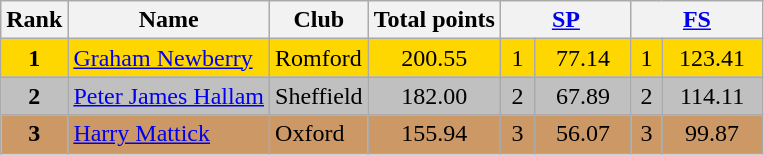<table class="wikitable sortable">
<tr>
<th>Rank</th>
<th>Name</th>
<th>Club</th>
<th>Total points</th>
<th colspan="2" width="80px"><a href='#'>SP</a></th>
<th colspan="2" width="80px"><a href='#'>FS</a></th>
</tr>
<tr bgcolor="gold">
<td align="center"><strong>1</strong></td>
<td><a href='#'>Graham Newberry</a></td>
<td>Romford</td>
<td align="center">200.55</td>
<td align="center">1</td>
<td align="center">77.14</td>
<td align="center">1</td>
<td align="center">123.41</td>
</tr>
<tr bgcolor="silver">
<td align="center"><strong>2</strong></td>
<td><a href='#'>Peter James Hallam</a></td>
<td>Sheffield</td>
<td align="center">182.00</td>
<td align="center">2</td>
<td align="center">67.89</td>
<td align="center">2</td>
<td align="center">114.11</td>
</tr>
<tr bgcolor="cc9966">
<td align="center"><strong>3</strong></td>
<td><a href='#'>Harry Mattick</a></td>
<td>Oxford</td>
<td align="center">155.94</td>
<td align="center">3</td>
<td align="center">56.07</td>
<td align="center">3</td>
<td align="center">99.87</td>
</tr>
</table>
